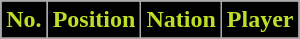<table class="wikitable sortable">
<tr>
<th style="background-color:#010101; color:#BDDF28;" scope=col>No.</th>
<th style="background-color:#010101; color:#BDDF28;" scope=col>Position</th>
<th style="background-color:#010101; color:#BDDF28;" scope=col>Nation</th>
<th style="background-color:#010101; color:#BDDF28;" scope=col>Player</th>
</tr>
<tr>
</tr>
</table>
